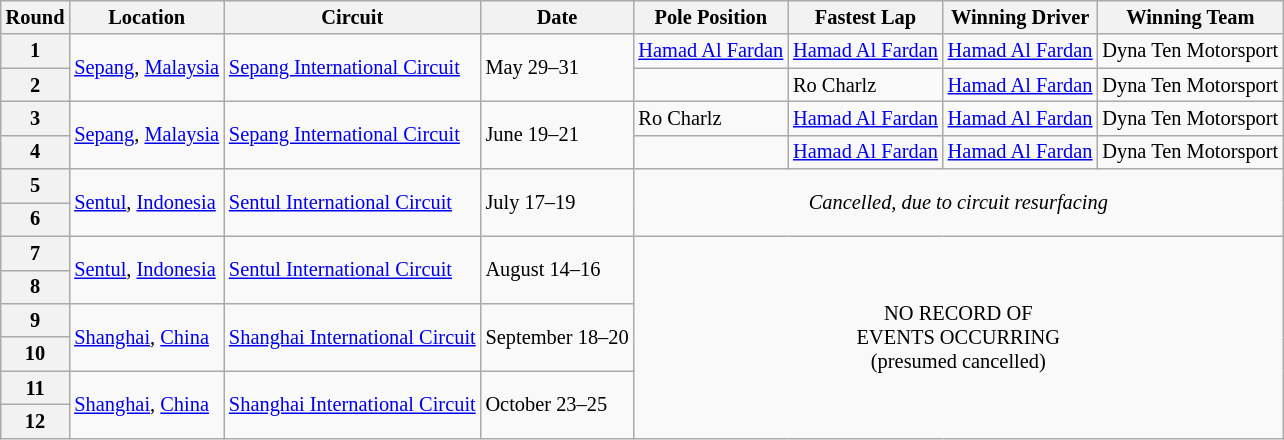<table class="wikitable" style="font-size:85%;">
<tr>
<th>Round</th>
<th>Location</th>
<th>Circuit</th>
<th>Date</th>
<th>Pole Position</th>
<th>Fastest Lap</th>
<th>Winning Driver</th>
<th>Winning Team</th>
</tr>
<tr>
<th>1</th>
<td rowspan=2 nowrap> <a href='#'>Sepang</a>, <a href='#'>Malaysia</a></td>
<td rowspan=2 nowrap><a href='#'>Sepang International Circuit</a></td>
<td rowspan=2>May 29–31</td>
<td nowrap> <a href='#'>Hamad Al Fardan</a></td>
<td nowrap> <a href='#'>Hamad Al Fardan</a></td>
<td nowrap> <a href='#'>Hamad Al Fardan</a></td>
<td nowrap> Dyna Ten Motorsport</td>
</tr>
<tr>
<th>2</th>
<td></td>
<td> Ro Charlz</td>
<td> <a href='#'>Hamad Al Fardan</a></td>
<td> Dyna Ten Motorsport</td>
</tr>
<tr>
<th>3</th>
<td rowspan=2> <a href='#'>Sepang</a>, <a href='#'>Malaysia</a></td>
<td rowspan=2><a href='#'>Sepang International Circuit</a></td>
<td rowspan=2>June 19–21</td>
<td> Ro Charlz</td>
<td> <a href='#'>Hamad Al Fardan</a></td>
<td> <a href='#'>Hamad Al Fardan</a></td>
<td> Dyna Ten Motorsport</td>
</tr>
<tr>
<th>4</th>
<td></td>
<td> <a href='#'>Hamad Al Fardan</a></td>
<td> <a href='#'>Hamad Al Fardan</a></td>
<td> Dyna Ten Motorsport</td>
</tr>
<tr>
<th>5</th>
<td rowspan=2> <a href='#'>Sentul</a>, <a href='#'>Indonesia</a></td>
<td rowspan=2><a href='#'>Sentul International Circuit</a></td>
<td rowspan=2>July 17–19</td>
<td rowspan=2 colspan=4 align=center><em>Cancelled, due to circuit resurfacing</em></td>
</tr>
<tr>
<th>6</th>
</tr>
<tr>
<th>7</th>
<td rowspan=2> <a href='#'>Sentul</a>, <a href='#'>Indonesia</a></td>
<td rowspan=2><a href='#'>Sentul International Circuit</a></td>
<td rowspan=2>August 14–16</td>
<td rowspan=6 colspan=4 align=center>NO RECORD OF<br>EVENTS OCCURRING<br>(presumed cancelled)</td>
</tr>
<tr>
<th>8</th>
</tr>
<tr>
<th>9</th>
<td rowspan=2> <a href='#'>Shanghai</a>, <a href='#'>China</a></td>
<td rowspan=2 nowrap><a href='#'>Shanghai International Circuit</a></td>
<td rowspan=2 nowrap>September 18–20</td>
</tr>
<tr>
<th>10</th>
</tr>
<tr>
<th>11</th>
<td rowspan=2> <a href='#'>Shanghai</a>, <a href='#'>China</a></td>
<td rowspan=2><a href='#'>Shanghai International Circuit</a></td>
<td rowspan=2>October 23–25</td>
</tr>
<tr>
<th>12</th>
</tr>
</table>
